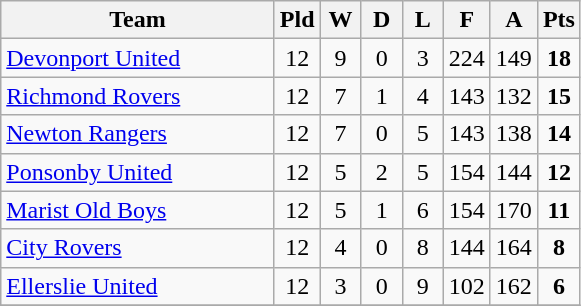<table class="wikitable" style="text-align:center;">
<tr>
<th width=175>Team</th>
<th width=20 abbr="Played">Pld</th>
<th width=20 abbr="Won">W</th>
<th width=20 abbr="Drawn">D</th>
<th width=20 abbr="Lost">L</th>
<th width=20 abbr="For">F</th>
<th width=20 abbr="Against">A</th>
<th width=20 abbr="Points">Pts</th>
</tr>
<tr>
<td style="text-align:left;"><a href='#'>Devonport United</a></td>
<td>12</td>
<td>9</td>
<td>0</td>
<td>3</td>
<td>224</td>
<td>149</td>
<td><strong>18</strong></td>
</tr>
<tr>
<td style="text-align:left;"><a href='#'>Richmond Rovers</a></td>
<td>12</td>
<td>7</td>
<td>1</td>
<td>4</td>
<td>143</td>
<td>132</td>
<td><strong>15</strong></td>
</tr>
<tr>
<td style="text-align:left;"><a href='#'>Newton Rangers</a></td>
<td>12</td>
<td>7</td>
<td>0</td>
<td>5</td>
<td>143</td>
<td>138</td>
<td><strong>14</strong></td>
</tr>
<tr>
<td style="text-align:left;"><a href='#'>Ponsonby United</a></td>
<td>12</td>
<td>5</td>
<td>2</td>
<td>5</td>
<td>154</td>
<td>144</td>
<td><strong>12</strong></td>
</tr>
<tr>
<td style="text-align:left;"><a href='#'>Marist Old Boys</a></td>
<td>12</td>
<td>5</td>
<td>1</td>
<td>6</td>
<td>154</td>
<td>170</td>
<td><strong>11</strong></td>
</tr>
<tr>
<td style="text-align:left;"><a href='#'>City Rovers</a></td>
<td>12</td>
<td>4</td>
<td>0</td>
<td>8</td>
<td>144</td>
<td>164</td>
<td><strong>8</strong></td>
</tr>
<tr>
<td style="text-align:left;"><a href='#'>Ellerslie United</a></td>
<td>12</td>
<td>3</td>
<td>0</td>
<td>9</td>
<td>102</td>
<td>162</td>
<td><strong>6</strong></td>
</tr>
<tr>
</tr>
</table>
